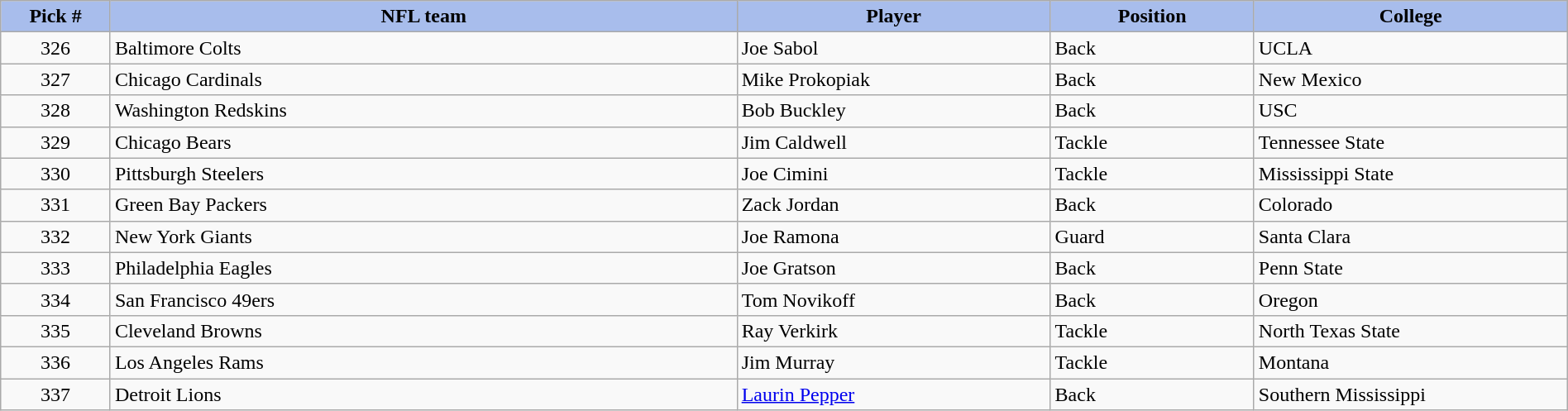<table class="wikitable sortable sortable" style="width: 100%">
<tr>
<th style="background:#a8bdec; width:7%;">Pick #</th>
<th style="width:40%; background:#a8bdec;">NFL team</th>
<th style="width:20%; background:#a8bdec;">Player</th>
<th style="width:13%; background:#a8bdec;">Position</th>
<th style="background:#A8BDEC;">College</th>
</tr>
<tr>
<td align=center>326</td>
<td>Baltimore Colts</td>
<td>Joe Sabol</td>
<td>Back</td>
<td>UCLA</td>
</tr>
<tr>
<td align=center>327</td>
<td>Chicago Cardinals</td>
<td>Mike Prokopiak</td>
<td>Back</td>
<td>New Mexico</td>
</tr>
<tr>
<td align=center>328</td>
<td>Washington Redskins</td>
<td>Bob Buckley</td>
<td>Back</td>
<td>USC</td>
</tr>
<tr>
<td align=center>329</td>
<td>Chicago Bears</td>
<td>Jim Caldwell</td>
<td>Tackle</td>
<td>Tennessee State</td>
</tr>
<tr>
<td align=center>330</td>
<td>Pittsburgh Steelers</td>
<td>Joe Cimini</td>
<td>Tackle</td>
<td>Mississippi State</td>
</tr>
<tr>
<td align=center>331</td>
<td>Green Bay Packers</td>
<td>Zack Jordan</td>
<td>Back</td>
<td>Colorado</td>
</tr>
<tr>
<td align=center>332</td>
<td>New York Giants</td>
<td>Joe Ramona</td>
<td>Guard</td>
<td>Santa Clara</td>
</tr>
<tr>
<td align=center>333</td>
<td>Philadelphia Eagles</td>
<td>Joe Gratson</td>
<td>Back</td>
<td>Penn State</td>
</tr>
<tr>
<td align=center>334</td>
<td>San Francisco 49ers</td>
<td>Tom Novikoff</td>
<td>Back</td>
<td>Oregon</td>
</tr>
<tr>
<td align=center>335</td>
<td>Cleveland Browns</td>
<td>Ray Verkirk</td>
<td>Tackle</td>
<td>North Texas State</td>
</tr>
<tr>
<td align=center>336</td>
<td>Los Angeles Rams</td>
<td>Jim Murray</td>
<td>Tackle</td>
<td>Montana</td>
</tr>
<tr>
<td align=center>337</td>
<td>Detroit Lions</td>
<td><a href='#'>Laurin Pepper</a></td>
<td>Back</td>
<td>Southern Mississippi</td>
</tr>
</table>
